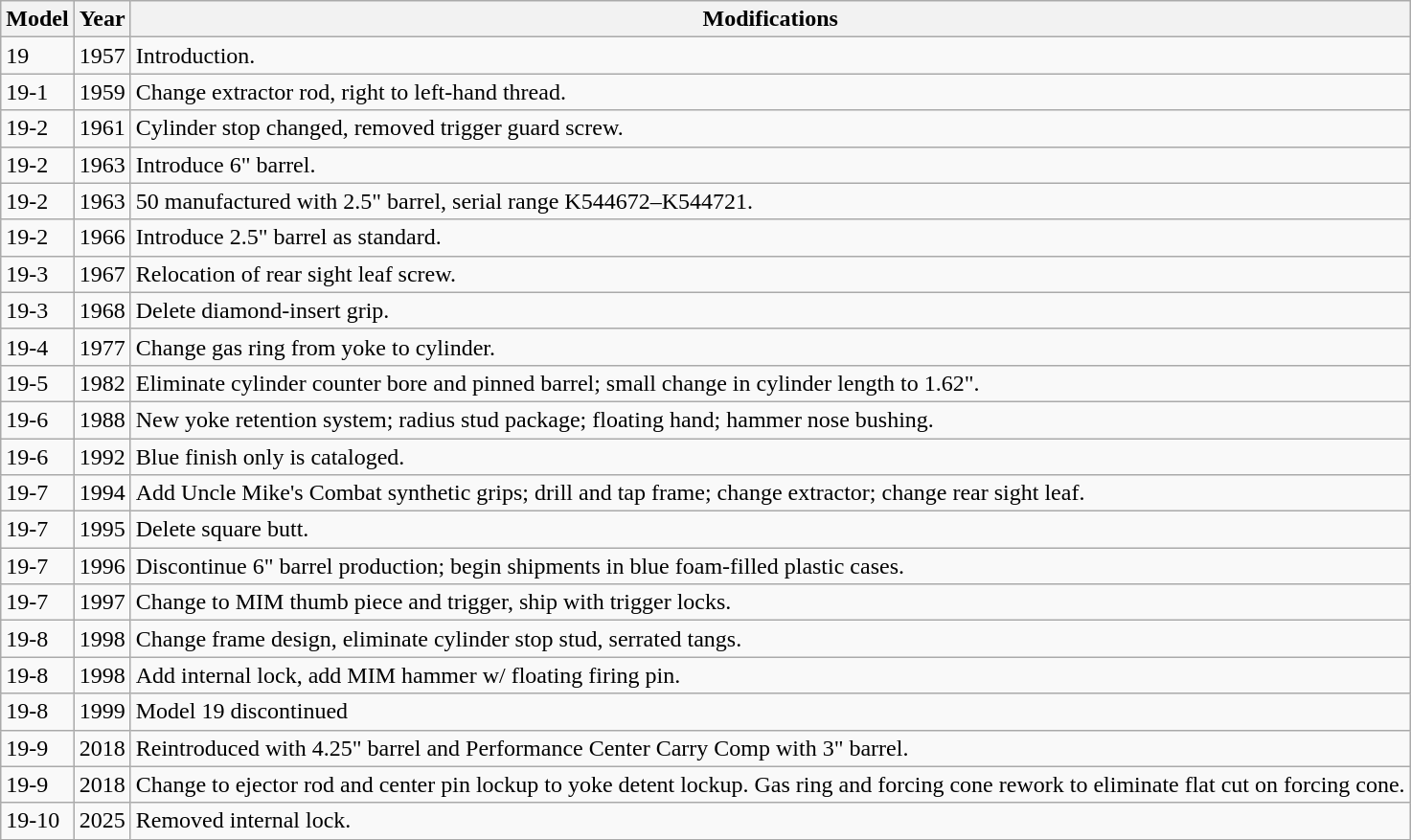<table class="wikitable">
<tr>
<th>Model</th>
<th>Year</th>
<th>Modifications</th>
</tr>
<tr>
<td>19</td>
<td>1957</td>
<td>Introduction.</td>
</tr>
<tr>
<td>19-1</td>
<td>1959</td>
<td>Change extractor rod, right to left-hand thread.</td>
</tr>
<tr>
<td>19-2</td>
<td>1961</td>
<td>Cylinder stop changed, removed trigger guard screw.</td>
</tr>
<tr>
<td>19-2</td>
<td>1963</td>
<td>Introduce 6" barrel.</td>
</tr>
<tr>
<td>19-2</td>
<td>1963</td>
<td>50 manufactured with 2.5"  barrel, serial range K544672–K544721.</td>
</tr>
<tr>
<td>19-2</td>
<td>1966</td>
<td>Introduce 2.5" barrel as standard.</td>
</tr>
<tr>
<td>19-3</td>
<td>1967</td>
<td>Relocation of rear sight leaf screw.</td>
</tr>
<tr>
<td>19-3</td>
<td>1968</td>
<td>Delete diamond-insert grip.</td>
</tr>
<tr>
<td>19-4</td>
<td>1977</td>
<td>Change gas ring from yoke to cylinder.</td>
</tr>
<tr>
<td>19-5</td>
<td>1982</td>
<td>Eliminate cylinder counter bore and pinned barrel; small change in cylinder length to 1.62".</td>
</tr>
<tr>
<td>19-6</td>
<td>1988</td>
<td>New yoke retention system; radius stud package; floating hand; hammer nose bushing.</td>
</tr>
<tr>
<td>19-6</td>
<td>1992</td>
<td>Blue finish only is cataloged.</td>
</tr>
<tr>
<td>19-7</td>
<td>1994</td>
<td>Add Uncle Mike's Combat synthetic grips; drill and tap frame; change extractor; change rear sight leaf.</td>
</tr>
<tr>
<td>19-7</td>
<td>1995</td>
<td>Delete square butt.</td>
</tr>
<tr>
<td>19-7</td>
<td>1996</td>
<td>Discontinue 6" barrel production; begin shipments in blue foam-filled plastic cases.</td>
</tr>
<tr>
<td>19-7</td>
<td>1997</td>
<td>Change to MIM thumb piece and trigger, ship with trigger locks.</td>
</tr>
<tr>
<td>19-8</td>
<td>1998</td>
<td>Change frame design, eliminate cylinder stop stud, serrated tangs.</td>
</tr>
<tr>
<td>19-8</td>
<td>1998</td>
<td>Add internal lock, add MIM hammer w/ floating firing pin.</td>
</tr>
<tr>
<td>19-8</td>
<td>1999</td>
<td>Model 19 discontinued</td>
</tr>
<tr>
<td>19-9</td>
<td>2018</td>
<td>Reintroduced with 4.25" barrel and Performance Center Carry Comp with 3" barrel.</td>
</tr>
<tr>
<td>19-9</td>
<td>2018</td>
<td>Change to ejector rod and center pin lockup to yoke detent lockup. Gas ring and forcing cone rework to eliminate flat cut on forcing cone.</td>
</tr>
<tr>
<td>19-10</td>
<td>2025</td>
<td>Removed internal lock.</td>
</tr>
</table>
